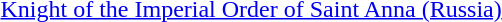<table>
<tr>
<td rowspan=2 style="width:60px; vertical-align:top;"></td>
<td><a href='#'>Knight of the Imperial Order of Saint Anna (Russia)</a></td>
</tr>
<tr>
<td></td>
</tr>
</table>
